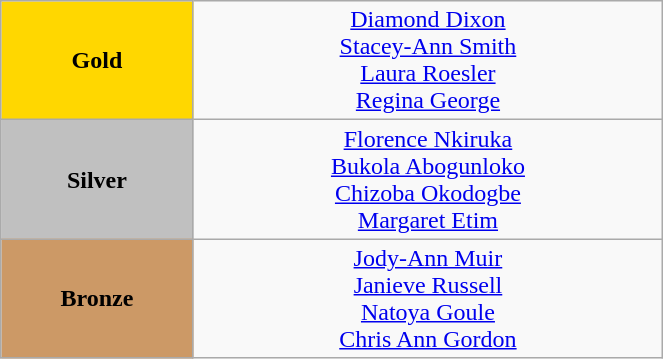<table class="wikitable" style="text-align:center; " width="35%">
<tr>
<td bgcolor="gold"><strong>Gold</strong></td>
<td><a href='#'>Diamond Dixon</a><br><a href='#'>Stacey-Ann Smith</a><br><a href='#'>Laura Roesler</a><br><a href='#'>Regina George</a><br>  <small><em></em></small></td>
</tr>
<tr>
<td bgcolor="silver"><strong>Silver</strong></td>
<td><a href='#'>Florence Nkiruka</a><br><a href='#'>Bukola Abogunloko</a><br><a href='#'>Chizoba Okodogbe</a><br><a href='#'>Margaret Etim</a><br>  <small><em></em></small></td>
</tr>
<tr>
<td bgcolor="CC9966"><strong>Bronze</strong></td>
<td><a href='#'>Jody-Ann Muir</a><br><a href='#'>Janieve Russell</a><br><a href='#'>Natoya Goule</a><br><a href='#'>Chris Ann Gordon</a><br>  <small><em></em></small></td>
</tr>
</table>
